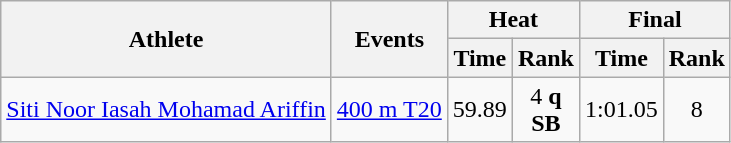<table class=wikitable>
<tr>
<th rowspan="2">Athlete</th>
<th rowspan="2">Events</th>
<th colspan="2">Heat</th>
<th colspan="2">Final</th>
</tr>
<tr>
<th>Time</th>
<th>Rank</th>
<th>Time</th>
<th>Rank</th>
</tr>
<tr>
<td><a href='#'>Siti Noor Iasah Mohamad Ariffin</a></td>
<td><a href='#'>400 m T20</a></td>
<td align="center">59.89</td>
<td align="center">4 <strong>q</strong><br><strong>SB</strong></td>
<td align="center">1:01.05</td>
<td align="center">8</td>
</tr>
</table>
